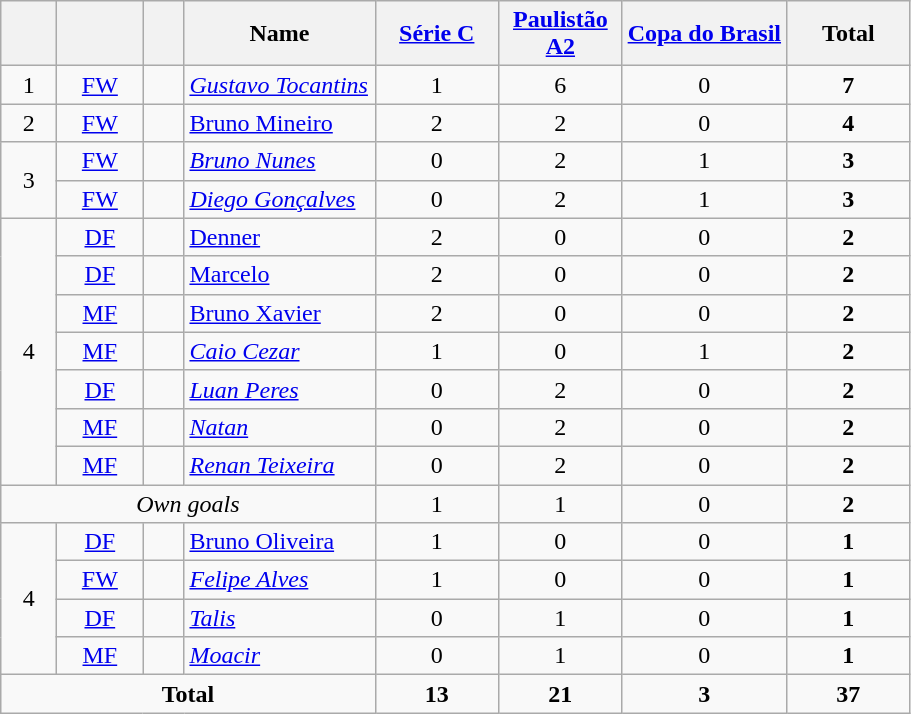<table class="wikitable sortable" style="text-align:center;">
<tr>
<th width="30"></th>
<th width="50"></th>
<th width="20"></th>
<th width="120">Name</th>
<th width="75"><a href='#'>Série C</a></th>
<th width="75"><a href='#'>Paulistão A2</a></th>
<th><a href='#'>Copa do Brasil</a></th>
<th width="75">Total</th>
</tr>
<tr>
<td>1</td>
<td><a href='#'>FW</a></td>
<td></td>
<td align=left><em><a href='#'>Gustavo Tocantins</a></em></td>
<td>1</td>
<td>6</td>
<td>0</td>
<td><strong>7</strong></td>
</tr>
<tr>
<td>2</td>
<td><a href='#'>FW</a></td>
<td></td>
<td align=left><a href='#'>Bruno Mineiro</a></td>
<td>2</td>
<td>2</td>
<td>0</td>
<td><strong>4</strong></td>
</tr>
<tr>
<td rowspan="2">3</td>
<td><a href='#'>FW</a></td>
<td></td>
<td align=left><em><a href='#'>Bruno Nunes</a></em></td>
<td>0</td>
<td>2</td>
<td>1</td>
<td><strong>3</strong></td>
</tr>
<tr>
<td><a href='#'>FW</a></td>
<td></td>
<td align=left><em><a href='#'>Diego Gonçalves</a></em></td>
<td>0</td>
<td>2</td>
<td>1</td>
<td><strong>3</strong></td>
</tr>
<tr>
<td rowspan="7">4</td>
<td><a href='#'>DF</a></td>
<td></td>
<td align=left><a href='#'>Denner</a></td>
<td>2</td>
<td>0</td>
<td>0</td>
<td><strong>2</strong></td>
</tr>
<tr>
<td><a href='#'>DF</a></td>
<td></td>
<td align=left><a href='#'>Marcelo</a></td>
<td>2</td>
<td>0</td>
<td>0</td>
<td><strong>2</strong></td>
</tr>
<tr>
<td><a href='#'>MF</a></td>
<td></td>
<td align=left><a href='#'>Bruno Xavier</a></td>
<td>2</td>
<td>0</td>
<td>0</td>
<td><strong>2</strong></td>
</tr>
<tr>
<td><a href='#'>MF</a></td>
<td></td>
<td align=left><em><a href='#'>Caio Cezar</a></em></td>
<td>1</td>
<td>0</td>
<td>1</td>
<td><strong>2</strong></td>
</tr>
<tr>
<td><a href='#'>DF</a></td>
<td></td>
<td align=left><em><a href='#'>Luan Peres</a></em></td>
<td>0</td>
<td>2</td>
<td>0</td>
<td><strong>2</strong></td>
</tr>
<tr>
<td><a href='#'>MF</a></td>
<td></td>
<td align=left><em><a href='#'>Natan</a></em></td>
<td>0</td>
<td>2</td>
<td>0</td>
<td><strong>2</strong></td>
</tr>
<tr>
<td><a href='#'>MF</a></td>
<td></td>
<td align=left><em><a href='#'>Renan Teixeira</a></em></td>
<td>0</td>
<td>2</td>
<td>0</td>
<td><strong>2</strong></td>
</tr>
<tr>
<td colspan="4"><em>Own goals</em></td>
<td>1</td>
<td>1</td>
<td>0</td>
<td><strong>2</strong></td>
</tr>
<tr>
<td rowspan="4">4</td>
<td><a href='#'>DF</a></td>
<td></td>
<td align=left><a href='#'>Bruno Oliveira</a></td>
<td>1</td>
<td>0</td>
<td>0</td>
<td><strong>1</strong></td>
</tr>
<tr>
<td><a href='#'>FW</a></td>
<td></td>
<td align=left><em><a href='#'>Felipe Alves</a></em></td>
<td>1</td>
<td>0</td>
<td>0</td>
<td><strong>1</strong></td>
</tr>
<tr>
<td><a href='#'>DF</a></td>
<td></td>
<td align=left><em><a href='#'>Talis</a></em></td>
<td>0</td>
<td>1</td>
<td>0</td>
<td><strong>1</strong></td>
</tr>
<tr>
<td><a href='#'>MF</a></td>
<td></td>
<td align=left><em><a href='#'>Moacir</a></em></td>
<td>0</td>
<td>1</td>
<td>0</td>
<td><strong>1</strong></td>
</tr>
<tr>
<td colspan=4><strong>Total</strong></td>
<td><strong>13</strong></td>
<td><strong>21</strong></td>
<td><strong>3</strong></td>
<td><strong>37</strong></td>
</tr>
</table>
